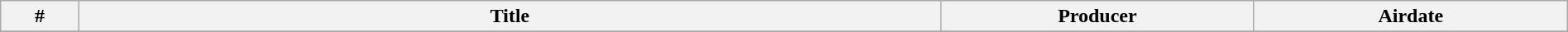<table class="wikitable plainrowheaders" width="100%">
<tr>
<th width="5%">#</th>
<th width="55%">Title</th>
<th width="20%">Producer</th>
<th width="20%">Airdate</th>
</tr>
<tr>
</tr>
</table>
